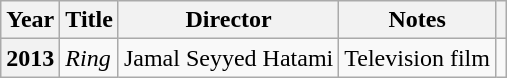<table class="wikitable plainrowheaders sortable"  style=font-size:100%>
<tr>
<th scope="col">Year</th>
<th scope="col">Title</th>
<th scope="col">Director</th>
<th scope="col" class="unsortable">Notes</th>
<th scope="col" class="unsortable"></th>
</tr>
<tr>
<th scope=row>2013</th>
<td><em>Ring</em></td>
<td>Jamal Seyyed Hatami</td>
<td>Television film</td>
<td></td>
</tr>
</table>
